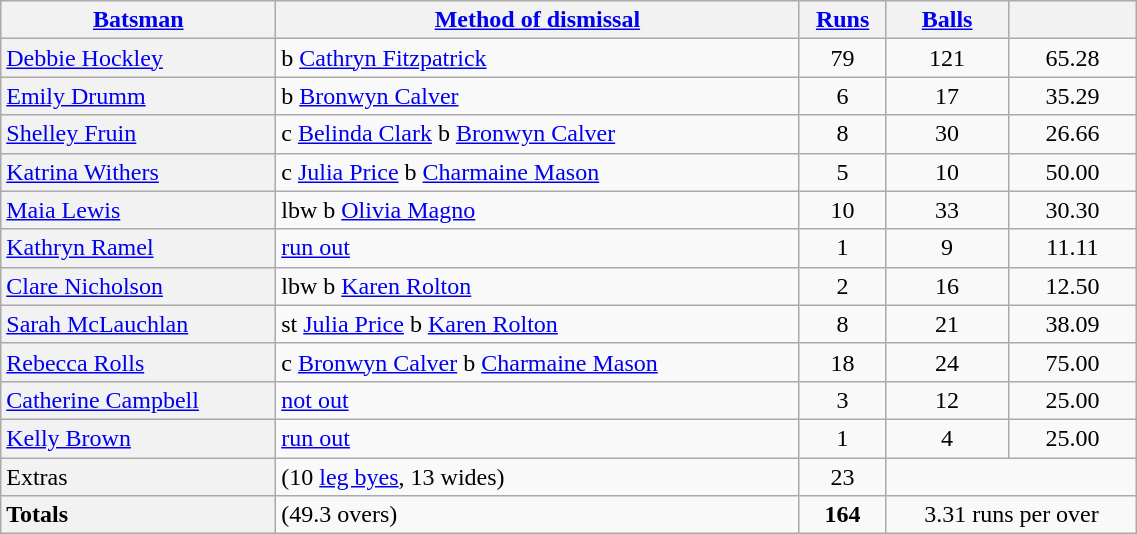<table cellpadding="1" style="border:gray solid 1px; text-align:center; width:60%;" class="wikitable">
<tr>
<th scope="col"><a href='#'>Batsman</a></th>
<th scope="col"><a href='#'>Method of dismissal</a></th>
<th scope="col"><a href='#'>Runs</a></th>
<th scope="col"><a href='#'>Balls</a></th>
<th scope="col"></th>
</tr>
<tr>
<th scope="row" style="font-weight: normal; text-align: left;"><a href='#'>Debbie Hockley</a></th>
<td style=" text-align: left;">b <a href='#'>Cathryn Fitzpatrick</a></td>
<td>79</td>
<td>121</td>
<td>65.28</td>
</tr>
<tr>
<th scope="row" style="font-weight: normal; text-align: left;"><a href='#'>Emily Drumm</a></th>
<td style=" text-align: left;">b <a href='#'>Bronwyn Calver</a></td>
<td>6</td>
<td>17</td>
<td>35.29</td>
</tr>
<tr>
<th scope="row" style="font-weight: normal; text-align: left;"><a href='#'>Shelley Fruin</a></th>
<td style=" text-align: left;">c <a href='#'>Belinda Clark</a> b <a href='#'>Bronwyn Calver</a></td>
<td>8</td>
<td>30</td>
<td>26.66</td>
</tr>
<tr>
<th scope="row" style="font-weight: normal; text-align: left;"><a href='#'>Katrina Withers</a></th>
<td style=" text-align: left;">c <a href='#'>Julia Price</a>  b <a href='#'>Charmaine Mason</a></td>
<td>5</td>
<td>10</td>
<td>50.00</td>
</tr>
<tr>
<th scope="row" style="font-weight: normal; text-align: left;"><a href='#'>Maia Lewis</a> </th>
<td style=" text-align: left;">lbw b <a href='#'>Olivia Magno</a></td>
<td>10</td>
<td>33</td>
<td>30.30</td>
</tr>
<tr>
<th scope="row" style="font-weight: normal; text-align: left;"><a href='#'>Kathryn Ramel</a></th>
<td style=" text-align: left;"><a href='#'>run out</a></td>
<td>1</td>
<td>9</td>
<td>11.11</td>
</tr>
<tr>
<th scope="row" style="font-weight: normal; text-align: left;"><a href='#'>Clare Nicholson</a></th>
<td style=" text-align: left;">lbw b <a href='#'>Karen Rolton</a></td>
<td>2</td>
<td>16</td>
<td>12.50</td>
</tr>
<tr>
<th scope="row" style="font-weight: normal; text-align: left;"><a href='#'>Sarah McLauchlan</a></th>
<td style=" text-align: left;">st <a href='#'>Julia Price</a>  b <a href='#'>Karen Rolton</a></td>
<td>8</td>
<td>21</td>
<td>38.09</td>
</tr>
<tr>
<th scope="row" style="font-weight: normal; text-align: left;"><a href='#'>Rebecca Rolls</a> </th>
<td style=" text-align: left;">c <a href='#'>Bronwyn Calver</a> b <a href='#'>Charmaine Mason</a></td>
<td>18</td>
<td>24</td>
<td>75.00</td>
</tr>
<tr>
<th scope="row" style="font-weight: normal; text-align: left;"><a href='#'>Catherine Campbell</a></th>
<td style=" text-align: left;"><a href='#'>not out</a></td>
<td>3</td>
<td>12</td>
<td>25.00</td>
</tr>
<tr>
<th scope="row" style="font-weight: normal; text-align: left;"><a href='#'>Kelly Brown</a></th>
<td style=" text-align: left;"><a href='#'>run out</a></td>
<td>1</td>
<td>4</td>
<td>25.00</td>
</tr>
<tr>
<th scope="row" style="font-weight: normal; text-align: left;">Extras</th>
<td style=" text-align: left;">(10 <a href='#'>leg byes</a>, 13 wides)</td>
<td>23</td>
<td colspan="2"></td>
</tr>
<tr>
<th scope="row" style="font-weight: normal; text-align: left;"><strong>Totals</strong></th>
<td style=" text-align: left;">(49.3 overs)</td>
<td><strong>164</strong></td>
<td colspan="2">3.31 runs per over</td>
</tr>
</table>
